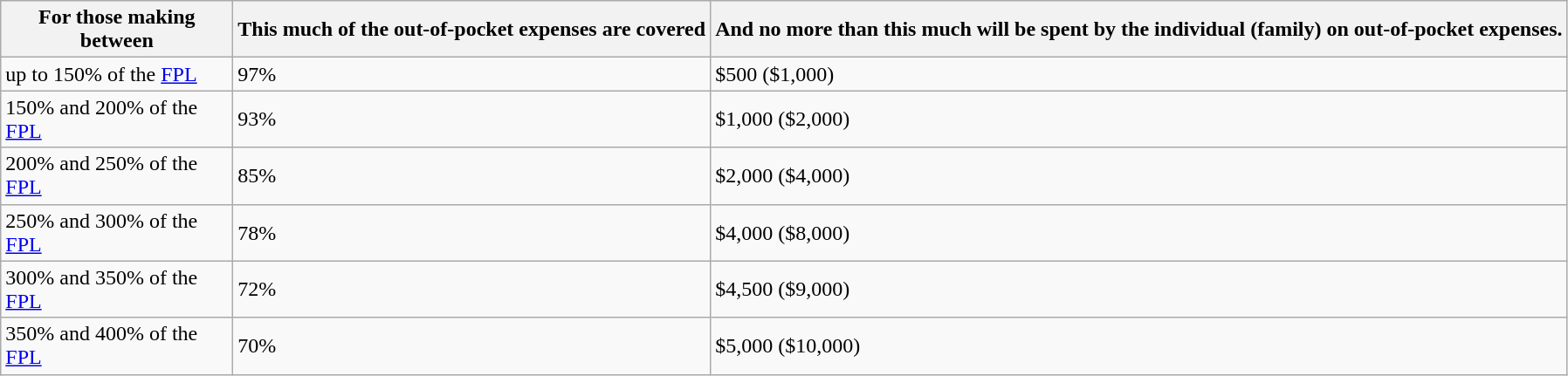<table class="wikitable">
<tr>
<th style="width:170px;">For those making between</th>
<th>This much of the out-of-pocket expenses are covered</th>
<th>And no more than this much will be spent by the individual (family) on out-of-pocket expenses.</th>
</tr>
<tr>
<td>up to 150% of the <a href='#'>FPL</a></td>
<td>97%</td>
<td>$500 ($1,000)</td>
</tr>
<tr>
<td>150% and 200% of the <a href='#'>FPL</a></td>
<td>93%</td>
<td>$1,000 ($2,000)</td>
</tr>
<tr>
<td>200% and 250% of the <a href='#'>FPL</a></td>
<td>85%</td>
<td>$2,000 ($4,000)</td>
</tr>
<tr>
<td>250% and 300% of the <a href='#'>FPL</a></td>
<td>78%</td>
<td>$4,000 ($8,000)</td>
</tr>
<tr>
<td>300% and 350% of the <a href='#'>FPL</a></td>
<td>72%</td>
<td>$4,500 ($9,000)</td>
</tr>
<tr>
<td>350% and 400% of the <a href='#'>FPL</a></td>
<td>70%</td>
<td>$5,000 ($10,000)</td>
</tr>
</table>
